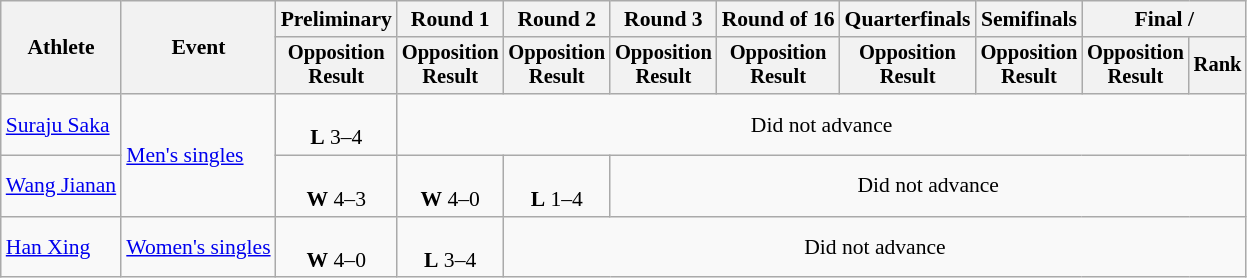<table class="wikitable" style="font-size:90%;">
<tr>
<th rowspan=2>Athlete</th>
<th rowspan=2>Event</th>
<th>Preliminary</th>
<th>Round 1</th>
<th>Round 2</th>
<th>Round 3</th>
<th>Round of 16</th>
<th>Quarterfinals</th>
<th>Semifinals</th>
<th colspan=2>Final / </th>
</tr>
<tr style="font-size:95%">
<th>Opposition<br>Result</th>
<th>Opposition<br>Result</th>
<th>Opposition<br>Result</th>
<th>Opposition<br>Result</th>
<th>Opposition<br>Result</th>
<th>Opposition<br>Result</th>
<th>Opposition<br>Result</th>
<th>Opposition<br>Result</th>
<th>Rank</th>
</tr>
<tr align=center>
<td align=left><a href='#'>Suraju Saka</a></td>
<td align=left rowspan=2><a href='#'>Men's singles</a></td>
<td><br><strong>L</strong> 3–4</td>
<td colspan=8>Did not advance</td>
</tr>
<tr align=center>
<td align=left><a href='#'>Wang Jianan</a></td>
<td><br><strong>W</strong> 4–3</td>
<td><br><strong>W</strong> 4–0</td>
<td><br><strong>L</strong> 1–4</td>
<td colspan=6>Did not advance</td>
</tr>
<tr align=center>
<td align=left><a href='#'>Han Xing</a></td>
<td align=left><a href='#'>Women's singles</a></td>
<td><br><strong>W</strong> 4–0</td>
<td><br><strong>L</strong> 3–4</td>
<td colspan=7>Did not advance</td>
</tr>
</table>
